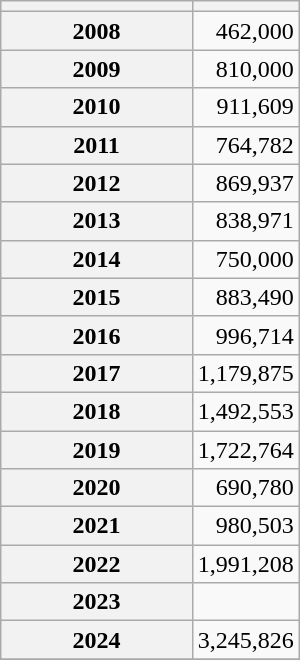<table class="wikitable" style="text-align: right; width:200px;" align="center">
<tr>
<th style="width:125px"></th>
<th></th>
</tr>
<tr>
<th>2008</th>
<td>462,000</td>
</tr>
<tr>
<th>2009</th>
<td> 810,000</td>
</tr>
<tr>
<th>2010</th>
<td> 911,609</td>
</tr>
<tr>
<th>2011</th>
<td> 764,782</td>
</tr>
<tr>
<th>2012</th>
<td> 869,937</td>
</tr>
<tr>
<th>2013</th>
<td> 838,971</td>
</tr>
<tr>
<th>2014</th>
<td> 750,000</td>
</tr>
<tr>
<th>2015</th>
<td> 883,490</td>
</tr>
<tr>
<th>2016</th>
<td> 996,714</td>
</tr>
<tr>
<th>2017</th>
<td> 1,179,875</td>
</tr>
<tr>
<th>2018</th>
<td> 1,492,553</td>
</tr>
<tr>
<th>2019</th>
<td> 1,722,764</td>
</tr>
<tr>
<th>2020</th>
<td> 690,780</td>
</tr>
<tr>
<th>2021</th>
<td> 980,503</td>
</tr>
<tr>
<th>2022</th>
<td> 1,991,208</td>
</tr>
<tr>
<th>2023</th>
<td></td>
</tr>
<tr>
<th>2024</th>
<td> 3,245,826</td>
</tr>
<tr>
</tr>
</table>
